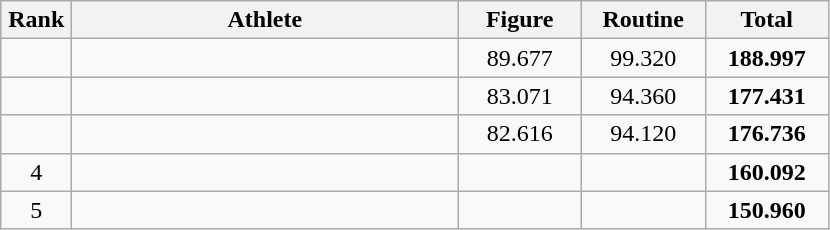<table class=wikitable style="text-align:center">
<tr>
<th width=40>Rank</th>
<th width=250>Athlete</th>
<th width=75>Figure</th>
<th width=75>Routine</th>
<th width=75>Total</th>
</tr>
<tr>
<td></td>
<td align=left></td>
<td>89.677</td>
<td>99.320</td>
<td><strong>188.997</strong></td>
</tr>
<tr>
<td></td>
<td align=left></td>
<td>83.071</td>
<td>94.360</td>
<td><strong>177.431</strong></td>
</tr>
<tr>
<td></td>
<td align=left></td>
<td>82.616</td>
<td>94.120</td>
<td><strong>176.736</strong></td>
</tr>
<tr>
<td>4</td>
<td align=left></td>
<td></td>
<td></td>
<td><strong>160.092</strong></td>
</tr>
<tr>
<td>5</td>
<td align=left></td>
<td></td>
<td></td>
<td><strong>150.960</strong></td>
</tr>
</table>
